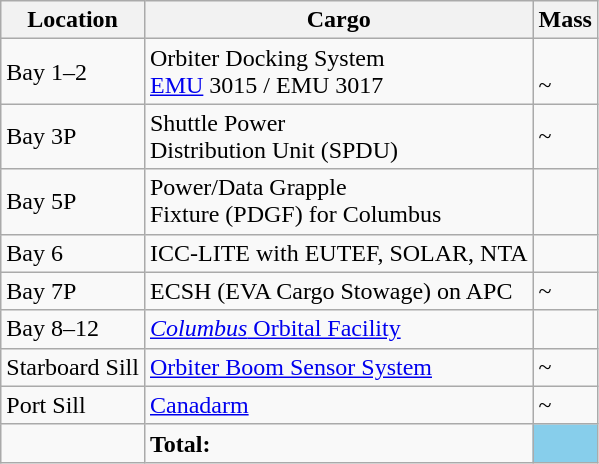<table class="wikitable">
<tr>
<th>Location</th>
<th>Cargo</th>
<th>Mass</th>
</tr>
<tr>
<td>Bay 1–2</td>
<td>Orbiter Docking System <br> <a href='#'>EMU</a> 3015 / EMU 3017</td>
<td> <br> ~</td>
</tr>
<tr>
<td>Bay 3P</td>
<td>Shuttle Power <br> Distribution Unit (SPDU)</td>
<td>~</td>
</tr>
<tr>
<td>Bay 5P</td>
<td>Power/Data Grapple <br> Fixture (PDGF) for Columbus</td>
<td></td>
</tr>
<tr>
<td>Bay 6</td>
<td>ICC-LITE with EUTEF, SOLAR, NTA</td>
<td></td>
</tr>
<tr>
<td>Bay 7P</td>
<td>ECSH (EVA Cargo Stowage) on APC</td>
<td>~</td>
</tr>
<tr>
<td>Bay 8–12</td>
<td><a href='#'><em>Columbus</em> Orbital Facility</a></td>
<td></td>
</tr>
<tr>
<td>Starboard Sill</td>
<td><a href='#'>Orbiter Boom Sensor System</a></td>
<td>~</td>
</tr>
<tr>
<td>Port Sill</td>
<td><a href='#'>Canadarm</a></td>
<td>~</td>
</tr>
<tr>
<td></td>
<td><strong>Total:</strong></td>
<td style="background:skyblue;"><strong></strong></td>
</tr>
</table>
